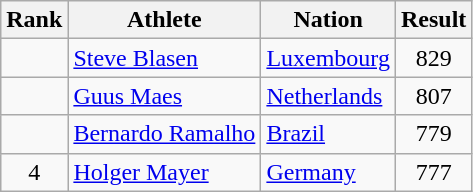<table class="wikitable sortable" style="text-align:center">
<tr>
<th>Rank</th>
<th>Athlete</th>
<th>Nation</th>
<th>Result</th>
</tr>
<tr>
<td></td>
<td align=left><a href='#'>Steve Blasen</a></td>
<td align=left> <a href='#'>Luxembourg</a></td>
<td>829</td>
</tr>
<tr>
<td></td>
<td align=left><a href='#'>Guus Maes</a></td>
<td align=left> <a href='#'>Netherlands</a></td>
<td>807</td>
</tr>
<tr>
<td></td>
<td align=left><a href='#'>Bernardo Ramalho</a></td>
<td align=left> <a href='#'>Brazil</a></td>
<td>779</td>
</tr>
<tr>
<td>4</td>
<td align=left><a href='#'>Holger Mayer</a></td>
<td align=left> <a href='#'>Germany</a></td>
<td>777</td>
</tr>
</table>
